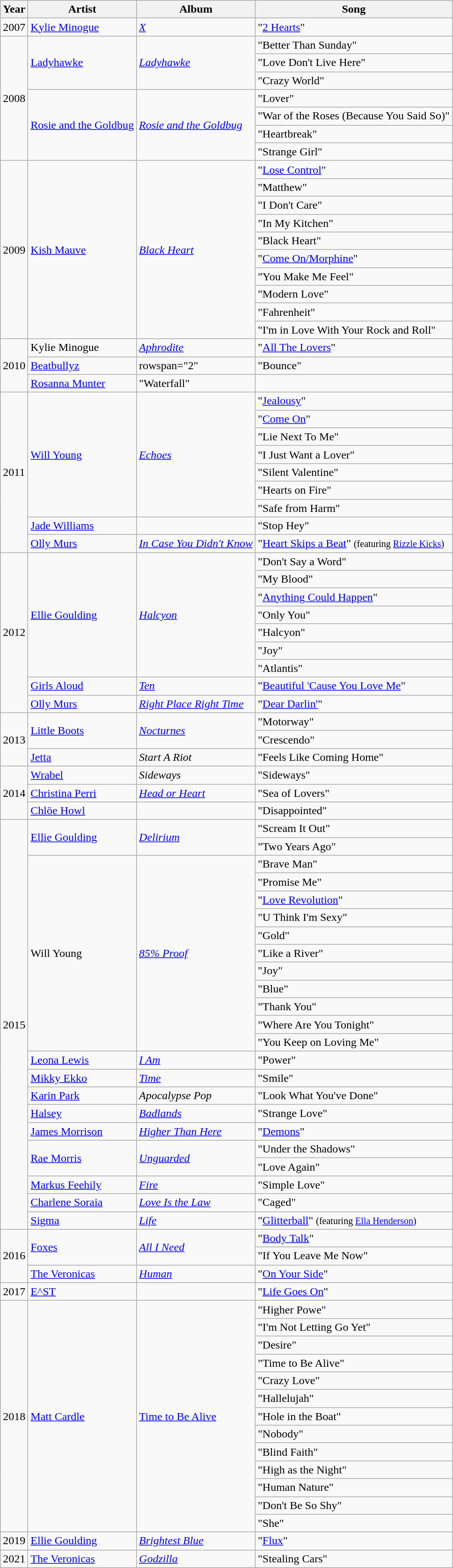<table class="wikitable">
<tr>
<th>Year</th>
<th>Artist</th>
<th>Album</th>
<th>Song</th>
</tr>
<tr>
<td>2007</td>
<td><a href='#'>Kylie Minogue</a></td>
<td><em><a href='#'>X</a></em></td>
<td>"<a href='#'>2 Hearts</a>"</td>
</tr>
<tr>
<td rowspan="7">2008</td>
<td rowspan="3"><a href='#'>Ladyhawke</a></td>
<td rowspan="3"><em><a href='#'>Ladyhawke</a></em></td>
<td>"Better Than Sunday"</td>
</tr>
<tr>
<td>"Love Don't Live Here"</td>
</tr>
<tr>
<td>"Crazy World"</td>
</tr>
<tr>
<td rowspan="4"><a href='#'>Rosie and the Goldbug</a></td>
<td rowspan="4"><em><a href='#'>Rosie and the Goldbug</a></em></td>
<td>"Lover"</td>
</tr>
<tr>
<td>"War of the Roses (Because You Said So)"</td>
</tr>
<tr>
<td>"Heartbreak"</td>
</tr>
<tr>
<td>"Strange Girl"</td>
</tr>
<tr>
<td rowspan="10">2009</td>
<td rowspan="10"><a href='#'>Kish Mauve</a></td>
<td rowspan="10"><em><a href='#'>Black Heart</a></em></td>
<td>"<a href='#'>Lose Control</a>"</td>
</tr>
<tr>
<td>"Matthew"</td>
</tr>
<tr>
<td>"I Don't Care"</td>
</tr>
<tr>
<td>"In My Kitchen"</td>
</tr>
<tr>
<td>"Black Heart"</td>
</tr>
<tr>
<td>"<a href='#'>Come On/Morphine</a>"</td>
</tr>
<tr>
<td>"You Make Me Feel"</td>
</tr>
<tr>
<td>"Modern Love"</td>
</tr>
<tr>
<td>"Fahrenheit"</td>
</tr>
<tr>
<td>"I'm in Love With Your Rock and Roll"</td>
</tr>
<tr>
<td rowspan="3">2010</td>
<td>Kylie Minogue</td>
<td><em><a href='#'>Aphrodite</a></em></td>
<td>"<a href='#'>All The Lovers</a>"</td>
</tr>
<tr>
<td><a href='#'>Beatbullyz</a></td>
<td>rowspan="2" </td>
<td>"Bounce"</td>
</tr>
<tr>
<td><a href='#'>Rosanna Munter</a></td>
<td>"Waterfall"</td>
</tr>
<tr>
<td rowspan="9">2011</td>
<td rowspan="7"><a href='#'>Will Young</a></td>
<td rowspan="7"><em><a href='#'>Echoes</a></em></td>
<td>"<a href='#'>Jealousy</a>"</td>
</tr>
<tr>
<td>"<a href='#'>Come On</a>"</td>
</tr>
<tr>
<td>"Lie Next To Me"</td>
</tr>
<tr>
<td>"I Just Want a Lover"</td>
</tr>
<tr>
<td>"Silent Valentine"</td>
</tr>
<tr>
<td>"Hearts on Fire"</td>
</tr>
<tr>
<td>"Safe from Harm"</td>
</tr>
<tr>
<td><a href='#'>Jade Williams</a></td>
<td></td>
<td>"Stop Hey"</td>
</tr>
<tr>
<td><a href='#'>Olly Murs</a></td>
<td><em><a href='#'>In Case You Didn't Know</a></em></td>
<td>"<a href='#'>Heart Skips a Beat</a>" <small>(featuring <a href='#'>Rizzle Kicks</a>)</small></td>
</tr>
<tr>
<td rowspan="9">2012</td>
<td rowspan="7"><a href='#'>Ellie Goulding</a></td>
<td rowspan="7"><em><a href='#'>Halcyon</a></em></td>
<td>"Don't Say a Word"</td>
</tr>
<tr>
<td>"My Blood"</td>
</tr>
<tr>
<td>"<a href='#'>Anything Could Happen</a>"</td>
</tr>
<tr>
<td>"Only You"</td>
</tr>
<tr>
<td>"Halcyon"</td>
</tr>
<tr>
<td>"Joy"</td>
</tr>
<tr>
<td>"Atlantis"</td>
</tr>
<tr>
<td><a href='#'>Girls Aloud</a></td>
<td><em><a href='#'>Ten</a></em></td>
<td>"<a href='#'>Beautiful 'Cause You Love Me</a>"</td>
</tr>
<tr>
<td><a href='#'>Olly Murs</a></td>
<td><em><a href='#'>Right Place Right Time</a></em></td>
<td>"<a href='#'>Dear Darlin'</a>"</td>
</tr>
<tr>
<td rowspan="3">2013</td>
<td rowspan="2"><a href='#'>Little Boots</a></td>
<td rowspan="2"><em><a href='#'>Nocturnes</a></em></td>
<td>"Motorway"</td>
</tr>
<tr>
<td>"Crescendo"</td>
</tr>
<tr>
<td><a href='#'>Jetta</a></td>
<td><em>Start A Riot</em></td>
<td>"Feels Like Coming Home"</td>
</tr>
<tr>
<td rowspan="3">2014</td>
<td><a href='#'>Wrabel</a></td>
<td><em>Sideways</em></td>
<td>"Sideways"</td>
</tr>
<tr>
<td><a href='#'>Christina Perri</a></td>
<td><em><a href='#'>Head or Heart</a></em></td>
<td>"Sea of Lovers"</td>
</tr>
<tr>
<td><a href='#'>Chlöe Howl</a></td>
<td></td>
<td>"Disappointed"</td>
</tr>
<tr>
<td rowspan="23">2015</td>
<td rowspan="2"><a href='#'>Ellie Goulding</a></td>
<td rowspan="2"><em><a href='#'>Delirium</a></em></td>
<td>"Scream It Out"</td>
</tr>
<tr>
<td>"Two Years Ago"</td>
</tr>
<tr>
<td rowspan="11">Will Young</td>
<td rowspan="11"><em><a href='#'>85% Proof</a></em></td>
<td>"Brave Man"</td>
</tr>
<tr>
<td>"Promise Me"</td>
</tr>
<tr>
<td>"<a href='#'>Love Revolution</a>"</td>
</tr>
<tr>
<td>"U Think I'm Sexy"</td>
</tr>
<tr>
<td>"Gold"</td>
</tr>
<tr>
<td>"Like a River"</td>
</tr>
<tr>
<td>"Joy"</td>
</tr>
<tr>
<td>"Blue"</td>
</tr>
<tr>
<td>"Thank You"</td>
</tr>
<tr>
<td>"Where Are You Tonight"</td>
</tr>
<tr>
<td>"You Keep on Loving Me"</td>
</tr>
<tr>
<td><a href='#'>Leona Lewis</a></td>
<td><em><a href='#'>I Am</a></em></td>
<td>"Power"</td>
</tr>
<tr>
<td><a href='#'>Mikky Ekko</a></td>
<td><em><a href='#'>Time</a></em></td>
<td>"Smile"</td>
</tr>
<tr>
<td><a href='#'>Karin Park</a></td>
<td><em>Apocalypse Pop</em></td>
<td>"Look What You've Done"</td>
</tr>
<tr>
<td><a href='#'>Halsey</a></td>
<td><em><a href='#'>Badlands</a></em></td>
<td>"Strange Love"</td>
</tr>
<tr>
<td><a href='#'>James Morrison</a></td>
<td><em><a href='#'>Higher Than Here</a></em></td>
<td>"<a href='#'>Demons</a>"</td>
</tr>
<tr>
<td rowspan="2"><a href='#'>Rae Morris</a></td>
<td rowspan="2"><em><a href='#'>Unguarded</a></em></td>
<td>"Under the Shadows"</td>
</tr>
<tr>
<td>"Love Again"</td>
</tr>
<tr>
<td><a href='#'>Markus Feehily</a></td>
<td><em><a href='#'>Fire</a></em></td>
<td>"Simple Love"</td>
</tr>
<tr>
<td><a href='#'>Charlene Soraia</a></td>
<td><em><a href='#'>Love Is the Law</a></em></td>
<td>"Caged"</td>
</tr>
<tr>
<td><a href='#'>Sigma</a></td>
<td><em><a href='#'>Life</a></em></td>
<td>"<a href='#'>Glitterball</a>" <small>(featuring <a href='#'>Ella Henderson</a>)</small></td>
</tr>
<tr>
<td rowspan="3">2016</td>
<td rowspan="2"><a href='#'>Foxes</a></td>
<td rowspan="2"><em><a href='#'>All I Need</a></em></td>
<td>"<a href='#'>Body Talk</a>"</td>
</tr>
<tr>
<td>"If You Leave Me Now"</td>
</tr>
<tr>
<td><a href='#'>The Veronicas</a></td>
<td><em><a href='#'>Human</a></em></td>
<td>"<a href='#'>On Your Side</a>"</td>
</tr>
<tr>
<td>2017</td>
<td><a href='#'>E^ST</a></td>
<td></td>
<td>"<a href='#'>Life Goes On</a>"</td>
</tr>
<tr>
<td rowspan="13">2018</td>
<td rowspan="13"><a href='#'>Matt Cardle</a></td>
<td rowspan="13"><a href='#'>Time to Be Alive</a></td>
<td>"Higher Powe"</td>
</tr>
<tr>
<td>"I'm Not Letting Go Yet"</td>
</tr>
<tr>
<td>"Desire"</td>
</tr>
<tr>
<td>"Time to Be Alive"</td>
</tr>
<tr>
<td>"Crazy Love"</td>
</tr>
<tr>
<td>"Hallelujah"</td>
</tr>
<tr>
<td>"Hole in the Boat"</td>
</tr>
<tr>
<td>"Nobody"</td>
</tr>
<tr>
<td>"Blind Faith"</td>
</tr>
<tr>
<td>"High as the Night"</td>
</tr>
<tr>
<td>"Human Nature"</td>
</tr>
<tr>
<td>"Don't Be So Shy"</td>
</tr>
<tr>
<td>"She"</td>
</tr>
<tr>
<td>2019</td>
<td><a href='#'>Ellie Goulding</a></td>
<td><em><a href='#'>Brightest Blue</a></em></td>
<td>"<a href='#'>Flux</a>"</td>
</tr>
<tr>
<td>2021</td>
<td><a href='#'>The Veronicas</a></td>
<td><em><a href='#'>Godzilla</a></em></td>
<td>"Stealing Cars"</td>
</tr>
</table>
